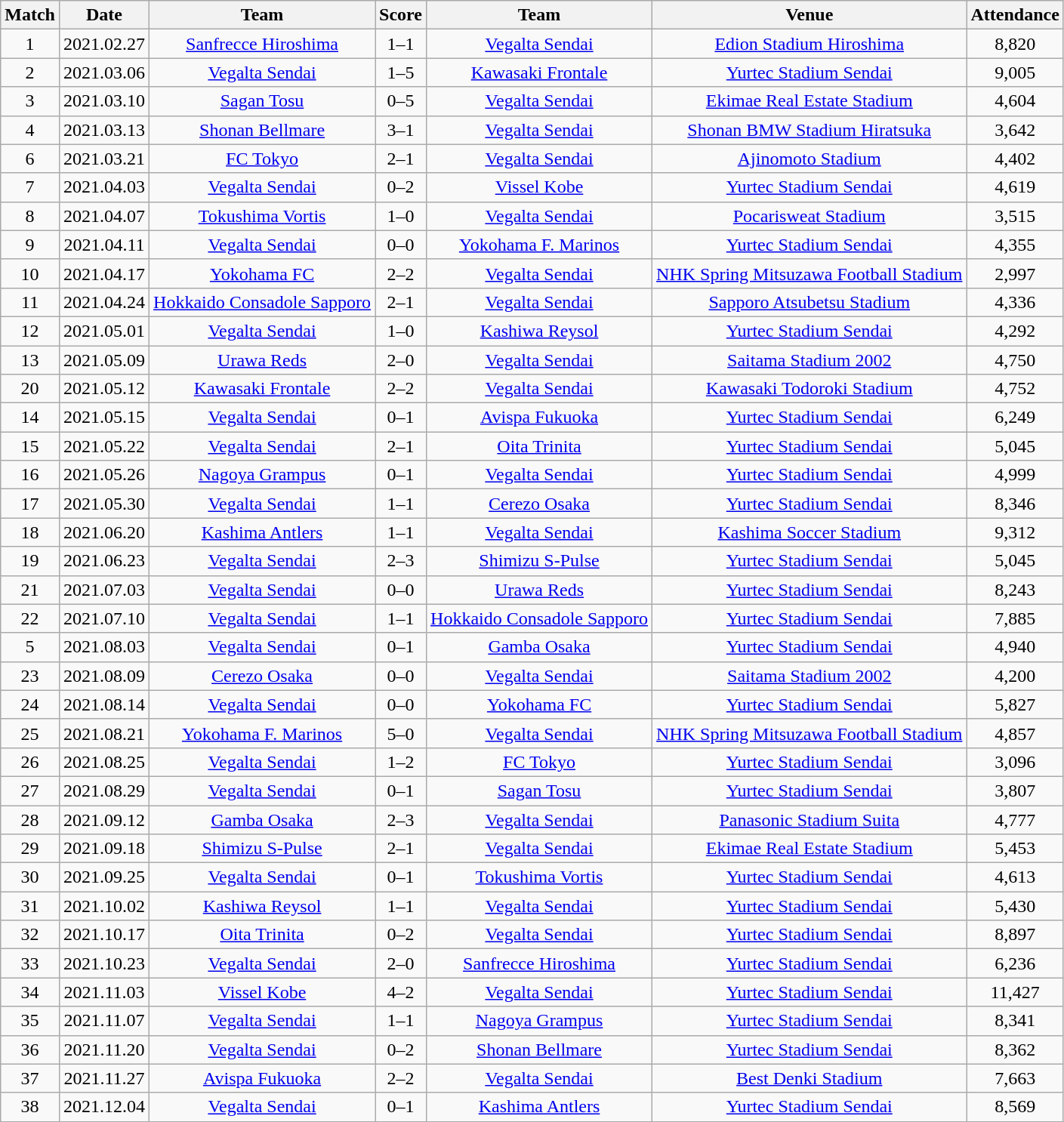<table class="wikitable" style="text-align:center;">
<tr>
<th>Match</th>
<th>Date</th>
<th>Team</th>
<th>Score</th>
<th>Team</th>
<th>Venue</th>
<th>Attendance</th>
</tr>
<tr>
<td>1</td>
<td>2021.02.27</td>
<td><a href='#'>Sanfrecce Hiroshima</a></td>
<td>1–1</td>
<td><a href='#'>Vegalta Sendai</a></td>
<td><a href='#'>Edion Stadium Hiroshima</a></td>
<td>8,820</td>
</tr>
<tr>
<td>2</td>
<td>2021.03.06</td>
<td><a href='#'>Vegalta Sendai</a></td>
<td>1–5</td>
<td><a href='#'>Kawasaki Frontale</a></td>
<td><a href='#'>Yurtec Stadium Sendai</a></td>
<td>9,005</td>
</tr>
<tr>
<td>3</td>
<td>2021.03.10</td>
<td><a href='#'>Sagan Tosu</a></td>
<td>0–5</td>
<td><a href='#'>Vegalta Sendai</a></td>
<td><a href='#'>Ekimae Real Estate Stadium</a></td>
<td>4,604</td>
</tr>
<tr>
<td>4</td>
<td>2021.03.13</td>
<td><a href='#'>Shonan Bellmare</a></td>
<td>3–1</td>
<td><a href='#'>Vegalta Sendai</a></td>
<td><a href='#'>Shonan BMW Stadium Hiratsuka</a></td>
<td>3,642</td>
</tr>
<tr>
<td>6</td>
<td>2021.03.21</td>
<td><a href='#'>FC Tokyo</a></td>
<td>2–1</td>
<td><a href='#'>Vegalta Sendai</a></td>
<td><a href='#'>Ajinomoto Stadium</a></td>
<td>4,402</td>
</tr>
<tr>
<td>7</td>
<td>2021.04.03</td>
<td><a href='#'>Vegalta Sendai</a></td>
<td>0–2</td>
<td><a href='#'>Vissel Kobe</a></td>
<td><a href='#'>Yurtec Stadium Sendai</a></td>
<td>4,619</td>
</tr>
<tr>
<td>8</td>
<td>2021.04.07</td>
<td><a href='#'>Tokushima Vortis</a></td>
<td>1–0</td>
<td><a href='#'>Vegalta Sendai</a></td>
<td><a href='#'>Pocarisweat Stadium</a></td>
<td>3,515</td>
</tr>
<tr>
<td>9</td>
<td>2021.04.11</td>
<td><a href='#'>Vegalta Sendai</a></td>
<td>0–0</td>
<td><a href='#'>Yokohama F. Marinos</a></td>
<td><a href='#'>Yurtec Stadium Sendai</a></td>
<td>4,355</td>
</tr>
<tr>
<td>10</td>
<td>2021.04.17</td>
<td><a href='#'>Yokohama FC</a></td>
<td>2–2</td>
<td><a href='#'>Vegalta Sendai</a></td>
<td><a href='#'>NHK Spring Mitsuzawa Football Stadium</a></td>
<td>2,997</td>
</tr>
<tr>
<td>11</td>
<td>2021.04.24</td>
<td><a href='#'>Hokkaido Consadole Sapporo</a></td>
<td>2–1</td>
<td><a href='#'>Vegalta Sendai</a></td>
<td><a href='#'>Sapporo Atsubetsu Stadium</a></td>
<td>4,336</td>
</tr>
<tr>
<td>12</td>
<td>2021.05.01</td>
<td><a href='#'>Vegalta Sendai</a></td>
<td>1–0</td>
<td><a href='#'>Kashiwa Reysol</a></td>
<td><a href='#'>Yurtec Stadium Sendai</a></td>
<td>4,292</td>
</tr>
<tr>
<td>13</td>
<td>2021.05.09</td>
<td><a href='#'>Urawa Reds</a></td>
<td>2–0</td>
<td><a href='#'>Vegalta Sendai</a></td>
<td><a href='#'>Saitama Stadium 2002</a></td>
<td>4,750</td>
</tr>
<tr>
<td>20</td>
<td>2021.05.12</td>
<td><a href='#'>Kawasaki Frontale</a></td>
<td>2–2</td>
<td><a href='#'>Vegalta Sendai</a></td>
<td><a href='#'>Kawasaki Todoroki Stadium</a></td>
<td>4,752</td>
</tr>
<tr>
<td>14</td>
<td>2021.05.15</td>
<td><a href='#'>Vegalta Sendai</a></td>
<td>0–1</td>
<td><a href='#'>Avispa Fukuoka</a></td>
<td><a href='#'>Yurtec Stadium Sendai</a></td>
<td>6,249</td>
</tr>
<tr>
<td>15</td>
<td>2021.05.22</td>
<td><a href='#'>Vegalta Sendai</a></td>
<td>2–1</td>
<td><a href='#'>Oita Trinita</a></td>
<td><a href='#'>Yurtec Stadium Sendai</a></td>
<td>5,045</td>
</tr>
<tr>
<td>16</td>
<td>2021.05.26</td>
<td><a href='#'>Nagoya Grampus</a></td>
<td>0–1</td>
<td><a href='#'>Vegalta Sendai</a></td>
<td><a href='#'>Yurtec Stadium Sendai</a></td>
<td>4,999</td>
</tr>
<tr>
<td>17</td>
<td>2021.05.30</td>
<td><a href='#'>Vegalta Sendai</a></td>
<td>1–1</td>
<td><a href='#'>Cerezo Osaka</a></td>
<td><a href='#'>Yurtec Stadium Sendai</a></td>
<td>8,346</td>
</tr>
<tr>
<td>18</td>
<td>2021.06.20</td>
<td><a href='#'>Kashima Antlers</a></td>
<td>1–1</td>
<td><a href='#'>Vegalta Sendai</a></td>
<td><a href='#'>Kashima Soccer Stadium</a></td>
<td>9,312</td>
</tr>
<tr>
<td>19</td>
<td>2021.06.23</td>
<td><a href='#'>Vegalta Sendai</a></td>
<td>2–3</td>
<td><a href='#'>Shimizu S-Pulse</a></td>
<td><a href='#'>Yurtec Stadium Sendai</a></td>
<td>5,045</td>
</tr>
<tr>
<td>21</td>
<td>2021.07.03</td>
<td><a href='#'>Vegalta Sendai</a></td>
<td>0–0</td>
<td><a href='#'>Urawa Reds</a></td>
<td><a href='#'>Yurtec Stadium Sendai</a></td>
<td>8,243</td>
</tr>
<tr>
<td>22</td>
<td>2021.07.10</td>
<td><a href='#'>Vegalta Sendai</a></td>
<td>1–1</td>
<td><a href='#'>Hokkaido Consadole Sapporo</a></td>
<td><a href='#'>Yurtec Stadium Sendai</a></td>
<td>7,885</td>
</tr>
<tr>
<td>5</td>
<td>2021.08.03</td>
<td><a href='#'>Vegalta Sendai</a></td>
<td>0–1</td>
<td><a href='#'>Gamba Osaka</a></td>
<td><a href='#'>Yurtec Stadium Sendai</a></td>
<td>4,940</td>
</tr>
<tr>
<td>23</td>
<td>2021.08.09</td>
<td><a href='#'>Cerezo Osaka</a></td>
<td>0–0</td>
<td><a href='#'>Vegalta Sendai</a></td>
<td><a href='#'>Saitama Stadium 2002</a></td>
<td>4,200</td>
</tr>
<tr>
<td>24</td>
<td>2021.08.14</td>
<td><a href='#'>Vegalta Sendai</a></td>
<td>0–0</td>
<td><a href='#'>Yokohama FC</a></td>
<td><a href='#'>Yurtec Stadium Sendai</a></td>
<td>5,827</td>
</tr>
<tr>
<td>25</td>
<td>2021.08.21</td>
<td><a href='#'>Yokohama F. Marinos</a></td>
<td>5–0</td>
<td><a href='#'>Vegalta Sendai</a></td>
<td><a href='#'>NHK Spring Mitsuzawa Football Stadium</a></td>
<td>4,857</td>
</tr>
<tr>
<td>26</td>
<td>2021.08.25</td>
<td><a href='#'>Vegalta Sendai</a></td>
<td>1–2</td>
<td><a href='#'>FC Tokyo</a></td>
<td><a href='#'>Yurtec Stadium Sendai</a></td>
<td>3,096</td>
</tr>
<tr>
<td>27</td>
<td>2021.08.29</td>
<td><a href='#'>Vegalta Sendai</a></td>
<td>0–1</td>
<td><a href='#'>Sagan Tosu</a></td>
<td><a href='#'>Yurtec Stadium Sendai</a></td>
<td>3,807</td>
</tr>
<tr>
<td>28</td>
<td>2021.09.12</td>
<td><a href='#'>Gamba Osaka</a></td>
<td>2–3</td>
<td><a href='#'>Vegalta Sendai</a></td>
<td><a href='#'>Panasonic Stadium Suita</a></td>
<td>4,777</td>
</tr>
<tr>
<td>29</td>
<td>2021.09.18</td>
<td><a href='#'>Shimizu S-Pulse</a></td>
<td>2–1</td>
<td><a href='#'>Vegalta Sendai</a></td>
<td><a href='#'>Ekimae Real Estate Stadium</a></td>
<td>5,453</td>
</tr>
<tr>
<td>30</td>
<td>2021.09.25</td>
<td><a href='#'>Vegalta Sendai</a></td>
<td>0–1</td>
<td><a href='#'>Tokushima Vortis</a></td>
<td><a href='#'>Yurtec Stadium Sendai</a></td>
<td>4,613</td>
</tr>
<tr>
<td>31</td>
<td>2021.10.02</td>
<td><a href='#'>Kashiwa Reysol</a></td>
<td>1–1</td>
<td><a href='#'>Vegalta Sendai</a></td>
<td><a href='#'>Yurtec Stadium Sendai</a></td>
<td>5,430</td>
</tr>
<tr>
<td>32</td>
<td>2021.10.17</td>
<td><a href='#'>Oita Trinita</a></td>
<td>0–2</td>
<td><a href='#'>Vegalta Sendai</a></td>
<td><a href='#'>Yurtec Stadium Sendai</a></td>
<td>8,897</td>
</tr>
<tr>
<td>33</td>
<td>2021.10.23</td>
<td><a href='#'>Vegalta Sendai</a></td>
<td>2–0</td>
<td><a href='#'>Sanfrecce Hiroshima</a></td>
<td><a href='#'>Yurtec Stadium Sendai</a></td>
<td>6,236</td>
</tr>
<tr>
<td>34</td>
<td>2021.11.03</td>
<td><a href='#'>Vissel Kobe</a></td>
<td>4–2</td>
<td><a href='#'>Vegalta Sendai</a></td>
<td><a href='#'>Yurtec Stadium Sendai</a></td>
<td>11,427</td>
</tr>
<tr>
<td>35</td>
<td>2021.11.07</td>
<td><a href='#'>Vegalta Sendai</a></td>
<td>1–1</td>
<td><a href='#'>Nagoya Grampus</a></td>
<td><a href='#'>Yurtec Stadium Sendai</a></td>
<td>8,341</td>
</tr>
<tr>
<td>36</td>
<td>2021.11.20</td>
<td><a href='#'>Vegalta Sendai</a></td>
<td>0–2</td>
<td><a href='#'>Shonan Bellmare</a></td>
<td><a href='#'>Yurtec Stadium Sendai</a></td>
<td>8,362</td>
</tr>
<tr>
<td>37</td>
<td>2021.11.27</td>
<td><a href='#'>Avispa Fukuoka</a></td>
<td>2–2</td>
<td><a href='#'>Vegalta Sendai</a></td>
<td><a href='#'>Best Denki Stadium</a></td>
<td>7,663</td>
</tr>
<tr>
<td>38</td>
<td>2021.12.04</td>
<td><a href='#'>Vegalta Sendai</a></td>
<td>0–1</td>
<td><a href='#'>Kashima Antlers</a></td>
<td><a href='#'>Yurtec Stadium Sendai</a></td>
<td>8,569</td>
</tr>
</table>
